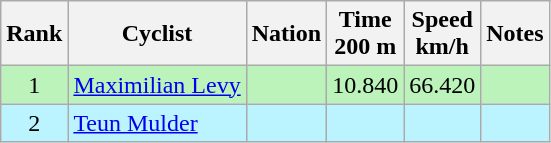<table class="wikitable sortable" style="text-align:center;">
<tr>
<th>Rank</th>
<th>Cyclist</th>
<th>Nation</th>
<th>Time<br>200 m</th>
<th>Speed<br>km/h</th>
<th>Notes</th>
</tr>
<tr bgcolor=bbf3bb>
<td>1</td>
<td align=left><a href='#'>Maximilian Levy</a></td>
<td align=left></td>
<td>10.840</td>
<td>66.420</td>
<td></td>
</tr>
<tr bgcolor=bbf3ff>
<td>2</td>
<td align=left><a href='#'>Teun Mulder</a></td>
<td align=left></td>
<td></td>
<td></td>
<td></td>
</tr>
</table>
